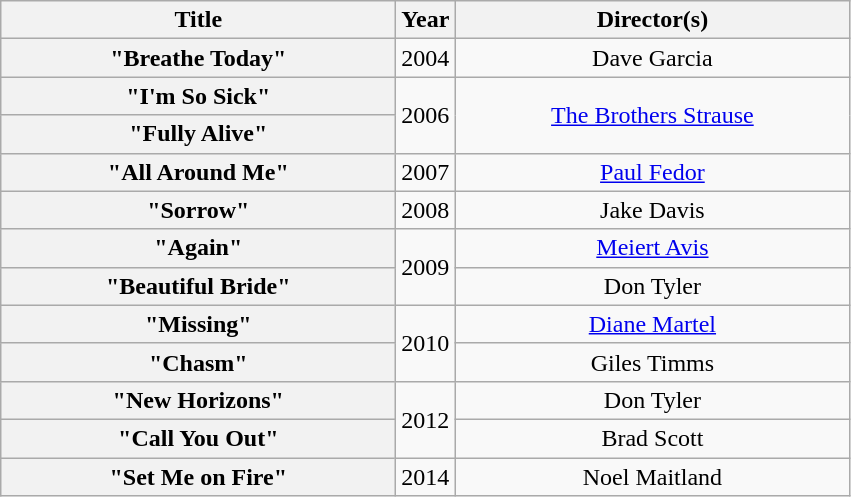<table class="wikitable plainrowheaders" style="text-align:center;">
<tr>
<th scope="col" style="width:16em;">Title</th>
<th scope="col">Year</th>
<th scope="col" style="width:16em;">Director(s)</th>
</tr>
<tr>
<th scope="row">"Breathe Today"</th>
<td>2004</td>
<td>Dave Garcia</td>
</tr>
<tr>
<th scope="row">"I'm So Sick"</th>
<td rowspan="2">2006</td>
<td rowspan="2"><a href='#'>The Brothers Strause</a></td>
</tr>
<tr>
<th scope="row">"Fully Alive"</th>
</tr>
<tr>
<th scope="row">"All Around Me"</th>
<td>2007</td>
<td><a href='#'>Paul Fedor</a></td>
</tr>
<tr>
<th scope="row">"Sorrow"</th>
<td>2008</td>
<td>Jake Davis</td>
</tr>
<tr>
<th scope="row">"Again"</th>
<td rowspan="2">2009</td>
<td><a href='#'>Meiert Avis</a></td>
</tr>
<tr>
<th scope="row">"Beautiful Bride"</th>
<td>Don Tyler</td>
</tr>
<tr>
<th scope="row">"Missing"</th>
<td rowspan="2">2010</td>
<td><a href='#'>Diane Martel</a></td>
</tr>
<tr>
<th scope="row">"Chasm"</th>
<td>Giles Timms</td>
</tr>
<tr>
<th scope="row">"New Horizons"</th>
<td rowspan="2">2012</td>
<td>Don Tyler</td>
</tr>
<tr>
<th scope="row">"Call You Out"</th>
<td>Brad Scott</td>
</tr>
<tr>
<th scope="row">"Set Me on Fire"</th>
<td>2014</td>
<td>Noel Maitland</td>
</tr>
</table>
